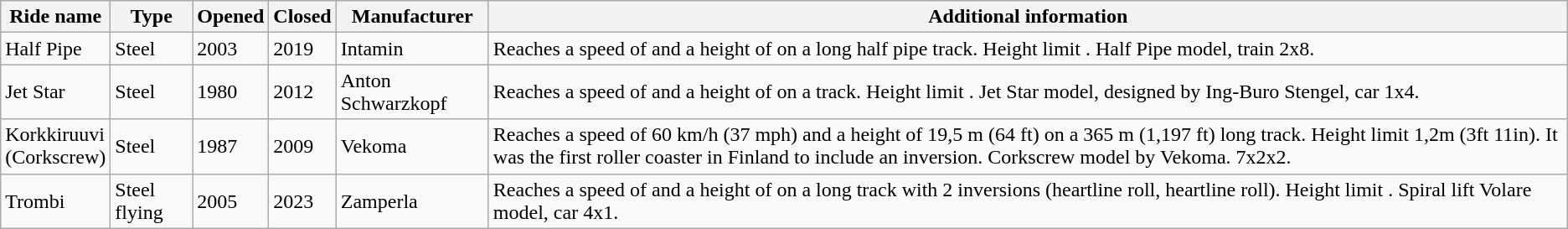<table class="wikitable">
<tr>
<th>Ride name</th>
<th>Type</th>
<th>Opened</th>
<th>Closed</th>
<th>Manufacturer</th>
<th>Additional information</th>
</tr>
<tr>
<td>Half Pipe</td>
<td>Steel</td>
<td>2003</td>
<td>2019</td>
<td>Intamin</td>
<td>Reaches a speed of  and a height of  on a  long half pipe track. Height limit . Half Pipe model, train 2x8.</td>
</tr>
<tr>
<td>Jet Star</td>
<td>Steel</td>
<td>1980</td>
<td>2012</td>
<td>Anton Schwarzkopf</td>
<td>Reaches a speed of  and a height of  on a  track. Height limit . Jet Star model, designed by Ing-Buro Stengel, car 1x4.</td>
</tr>
<tr>
<td>Korkkiruuvi<br>(Corkscrew)</td>
<td>Steel</td>
<td>1987</td>
<td>2009</td>
<td>Vekoma</td>
<td>Reaches a speed of 60 km/h (37 mph) and a height of 19,5 m (64 ft) on a 365 m (1,197 ft) long track. Height limit 1,2m (3ft 11in). It was the first roller coaster in Finland to include an inversion. Corkscrew model by Vekoma. 7x2x2.</td>
</tr>
<tr>
<td>Trombi</td>
<td>Steel flying</td>
<td>2005</td>
<td>2023</td>
<td>Zamperla</td>
<td>Reaches a speed of  and a height of  on a   long track with 2 inversions (heartline roll, heartline roll). Height limit . Spiral lift Volare model, car 4x1.</td>
</tr>
</table>
